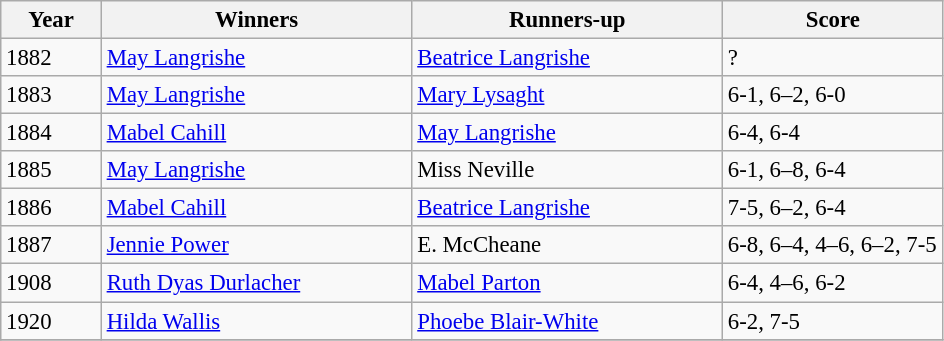<table class="wikitable" style="font-size:95%;">
<tr>
<th style="width:60px;">Year</th>
<th style="width:200px;">Winners</th>
<th style="width:200px;">Runners-up</th>
<th style="width:140px;">Score</th>
</tr>
<tr>
<td>1882</td>
<td> <a href='#'>May Langrishe</a></td>
<td> <a href='#'>Beatrice Langrishe</a></td>
<td>?</td>
</tr>
<tr>
<td>1883</td>
<td> <a href='#'>May Langrishe</a></td>
<td> <a href='#'>Mary Lysaght </a></td>
<td>6-1, 6–2, 6-0</td>
</tr>
<tr>
<td>1884</td>
<td> <a href='#'>Mabel Cahill</a></td>
<td> <a href='#'>May Langrishe</a></td>
<td>6-4, 6-4</td>
</tr>
<tr>
<td>1885</td>
<td> <a href='#'>May Langrishe</a></td>
<td> Miss Neville</td>
<td>6-1, 6–8, 6-4</td>
</tr>
<tr>
<td>1886</td>
<td> <a href='#'>Mabel Cahill</a></td>
<td> <a href='#'>Beatrice Langrishe</a></td>
<td>7-5, 6–2, 6-4</td>
</tr>
<tr>
<td>1887</td>
<td> <a href='#'>Jennie Power</a></td>
<td> E. McCheane</td>
<td>6-8, 6–4, 4–6, 6–2, 7-5</td>
</tr>
<tr>
<td>1908</td>
<td>  <a href='#'>Ruth Dyas Durlacher</a></td>
<td> <a href='#'>Mabel Parton</a></td>
<td>6-4, 4–6, 6-2</td>
</tr>
<tr>
<td>1920</td>
<td> <a href='#'>Hilda Wallis</a></td>
<td> <a href='#'>Phoebe Blair-White</a></td>
<td>6-2, 7-5</td>
</tr>
<tr>
</tr>
</table>
